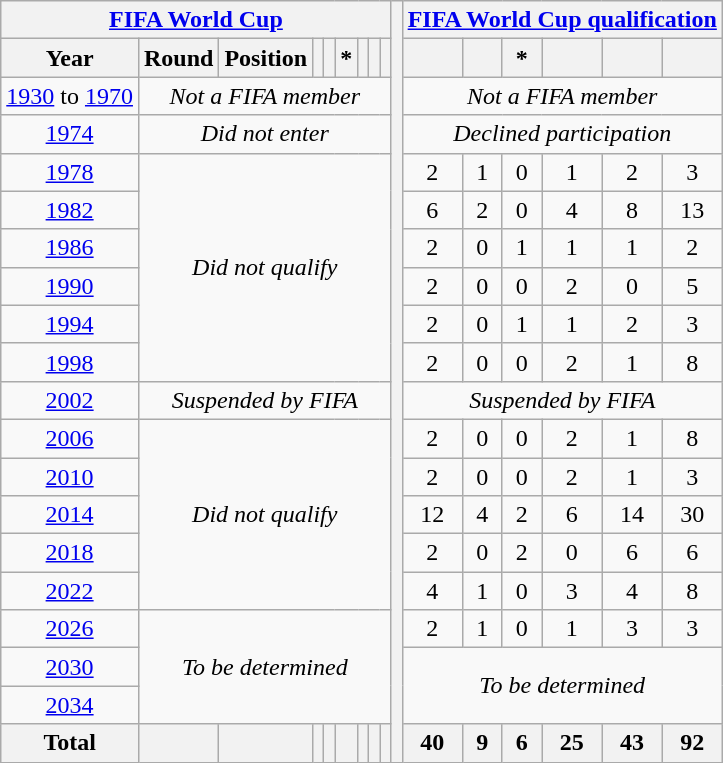<table class="wikitable" style="text-align: center;">
<tr>
<th colspan=9><a href='#'>FIFA World Cup</a></th>
<th rowspan=28></th>
<th colspan=6><a href='#'>FIFA World Cup qualification</a></th>
</tr>
<tr>
<th>Year</th>
<th>Round</th>
<th>Position</th>
<th></th>
<th></th>
<th>*</th>
<th></th>
<th></th>
<th></th>
<th></th>
<th></th>
<th>*</th>
<th></th>
<th></th>
<th></th>
</tr>
<tr>
<td><a href='#'>1930</a> to <a href='#'>1970</a></td>
<td colspan=8><em>Not a FIFA member</em></td>
<td colspan=6><em>Not a FIFA member</em></td>
</tr>
<tr>
<td> <a href='#'>1974</a></td>
<td colspan=8><em>Did not enter</em></td>
<td colspan=6><em>Declined participation</em></td>
</tr>
<tr>
<td> <a href='#'>1978</a></td>
<td colspan=8 rowspan=6><em>Did not qualify</em></td>
<td>2</td>
<td>1</td>
<td>0</td>
<td>1</td>
<td>2</td>
<td>3</td>
</tr>
<tr>
<td> <a href='#'>1982</a></td>
<td>6</td>
<td>2</td>
<td>0</td>
<td>4</td>
<td>8</td>
<td>13</td>
</tr>
<tr>
<td> <a href='#'>1986</a></td>
<td>2</td>
<td>0</td>
<td>1</td>
<td>1</td>
<td>1</td>
<td>2</td>
</tr>
<tr>
<td> <a href='#'>1990</a></td>
<td>2</td>
<td>0</td>
<td>0</td>
<td>2</td>
<td>0</td>
<td>5</td>
</tr>
<tr>
<td> <a href='#'>1994</a></td>
<td>2</td>
<td>0</td>
<td>1</td>
<td>1</td>
<td>2</td>
<td>3</td>
</tr>
<tr>
<td> <a href='#'>1998</a></td>
<td>2</td>
<td>0</td>
<td>0</td>
<td>2</td>
<td>1</td>
<td>8</td>
</tr>
<tr>
<td>  <a href='#'>2002</a></td>
<td colspan=8><em>Suspended by FIFA</em></td>
<td colspan=6><em>Suspended by FIFA</em></td>
</tr>
<tr>
<td> <a href='#'>2006</a></td>
<td colspan=8 rowspan=5><em>Did not qualify</em></td>
<td>2</td>
<td>0</td>
<td>0</td>
<td>2</td>
<td>1</td>
<td>8</td>
</tr>
<tr>
<td> <a href='#'>2010</a></td>
<td>2</td>
<td>0</td>
<td>0</td>
<td>2</td>
<td>1</td>
<td>3</td>
</tr>
<tr>
<td> <a href='#'>2014</a></td>
<td>12</td>
<td>4</td>
<td>2</td>
<td>6</td>
<td>14</td>
<td>30</td>
</tr>
<tr>
<td> <a href='#'>2018</a></td>
<td>2</td>
<td>0</td>
<td>2</td>
<td>0</td>
<td>6</td>
<td>6</td>
</tr>
<tr>
<td> <a href='#'>2022</a></td>
<td>4</td>
<td>1</td>
<td>0</td>
<td>3</td>
<td>4</td>
<td>8</td>
</tr>
<tr>
<td>   <a href='#'>2026</a></td>
<td colspan=8 rowspan=3><em>To be determined</em></td>
<td>2</td>
<td>1</td>
<td>0</td>
<td>1</td>
<td>3</td>
<td>3</td>
</tr>
<tr>
<td>   <a href='#'>2030</a></td>
<td colspan=6 rowspan=2><em>To be determined</em></td>
</tr>
<tr>
<td> <a href='#'>2034</a></td>
</tr>
<tr>
<th>Total</th>
<th></th>
<th></th>
<th></th>
<th></th>
<th></th>
<th></th>
<th></th>
<th></th>
<th>40</th>
<th>9</th>
<th>6</th>
<th>25</th>
<th>43</th>
<th>92</th>
</tr>
</table>
